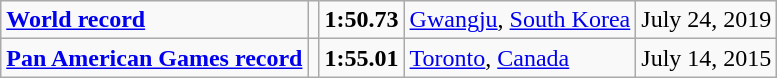<table class="wikitable">
<tr>
<td><strong><a href='#'>World record</a></strong></td>
<td></td>
<td><strong>1:50.73 </strong></td>
<td><a href='#'>Gwangju</a>, <a href='#'>South Korea</a></td>
<td>July 24, 2019</td>
</tr>
<tr>
<td><strong><a href='#'>Pan American Games record</a></strong></td>
<td></td>
<td><strong>1:55.01</strong></td>
<td><a href='#'>Toronto</a>, <a href='#'>Canada</a></td>
<td>July 14, 2015</td>
</tr>
</table>
